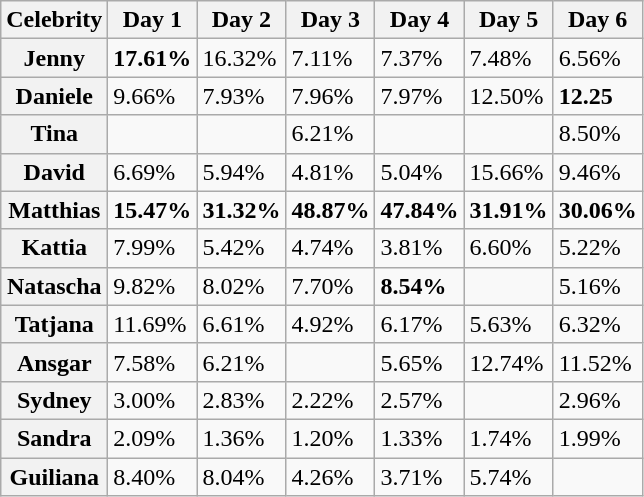<table class="wikitable sortable center">
<tr>
<th>Celebrity</th>
<th>Day 1</th>
<th>Day 2</th>
<th>Day 3</th>
<th>Day 4</th>
<th>Day 5</th>
<th>Day 6</th>
</tr>
<tr>
<th>Jenny</th>
<td><strong>17.61%</strong></td>
<td>16.32%</td>
<td>7.11%</td>
<td>7.37%</td>
<td>7.48%</td>
<td>6.56%</td>
</tr>
<tr>
<th>Daniele</th>
<td>9.66%</td>
<td>7.93%</td>
<td>7.96%</td>
<td>7.97%</td>
<td>12.50%</td>
<td><strong>12.25</strong></td>
</tr>
<tr>
<th>Tina</th>
<td></td>
<td></td>
<td>6.21%</td>
<td></td>
<td></td>
<td>8.50%</td>
</tr>
<tr>
<th>David</th>
<td>6.69%</td>
<td>5.94%</td>
<td>4.81%</td>
<td>5.04%</td>
<td>15.66%</td>
<td>9.46%</td>
</tr>
<tr>
<th>Matthias</th>
<td><strong>15.47%</strong></td>
<td><strong>31.32%</strong></td>
<td><strong>48.87%</strong></td>
<td><strong>47.84%</strong></td>
<td><strong>31.91%</strong></td>
<td><strong>30.06%</strong></td>
</tr>
<tr>
<th>Kattia</th>
<td>7.99%</td>
<td>5.42%</td>
<td>4.74%</td>
<td>3.81%</td>
<td>6.60%</td>
<td>5.22%</td>
</tr>
<tr>
<th>Natascha</th>
<td>9.82%</td>
<td>8.02%</td>
<td>7.70%</td>
<td><strong>8.54%</strong></td>
<td></td>
<td>5.16%</td>
</tr>
<tr>
<th>Tatjana</th>
<td>11.69%</td>
<td>6.61%</td>
<td>4.92%</td>
<td>6.17%</td>
<td>5.63%</td>
<td>6.32%</td>
</tr>
<tr>
<th>Ansgar</th>
<td>7.58%</td>
<td>6.21%</td>
<td></td>
<td>5.65%</td>
<td>12.74%</td>
<td>11.52%</td>
</tr>
<tr>
<th>Sydney</th>
<td>3.00%</td>
<td>2.83%</td>
<td>2.22%</td>
<td>2.57%</td>
<td></td>
<td>2.96%</td>
</tr>
<tr>
<th>Sandra</th>
<td>2.09%</td>
<td>1.36%</td>
<td>1.20%</td>
<td>1.33%</td>
<td>1.74%</td>
<td>1.99%</td>
</tr>
<tr>
<th>Guiliana</th>
<td>8.40%</td>
<td>8.04%</td>
<td>4.26%</td>
<td>3.71%</td>
<td>5.74%</td>
<td></td>
</tr>
</table>
